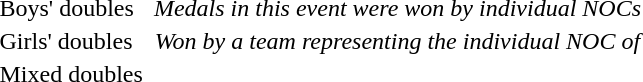<table>
<tr>
<td>Boys' doubles<br></td>
<td colspan=3 align=center><em>Medals in this event were won by individual NOCs</em></td>
</tr>
<tr>
<td>Girls' doubles<br></td>
<td> <br> </td>
<td><em>Won by a team representing the individual NOC of </em></td>
<td> <br> </td>
</tr>
<tr>
<td>Mixed doubles<br></td>
<td> <br> </td>
<td> <br> </td>
<td> <br> </td>
</tr>
<tr>
</tr>
</table>
